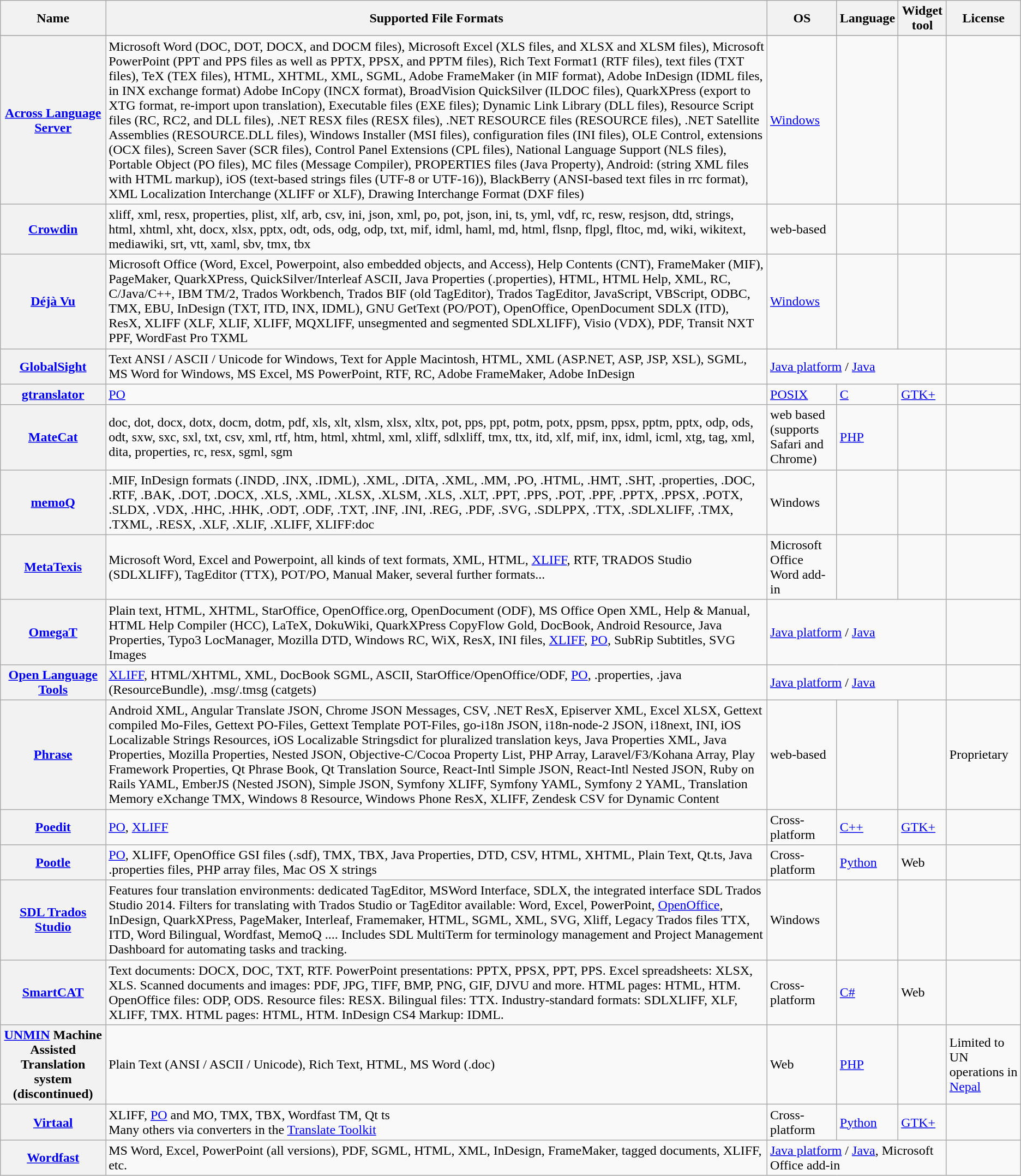<table class="wikitable sortable">
<tr>
<th>Name</th>
<th>Supported File Formats</th>
<th>OS</th>
<th>Language</th>
<th>Widget tool</th>
<th>License</th>
</tr>
<tr>
</tr>
<tr>
<th><a href='#'>Across Language Server</a></th>
<td>Microsoft Word (DOC, DOT, DOCX, and DOCM files), Microsoft Excel (XLS files, and XLSX and XLSM files), Microsoft PowerPoint (PPT and PPS files as well as PPTX, PPSX, and PPTM files), Rich Text Format1 (RTF files), text files (TXT files), TeX (TEX files), HTML, XHTML, XML, SGML, Adobe FrameMaker (in MIF format), Adobe InDesign (IDML files, in INX exchange format) Adobe InCopy (INCX format), BroadVision QuickSilver (ILDOC files), QuarkXPress (export to XTG format, re-import upon translation), Executable files (EXE files); Dynamic Link Library (DLL files), Resource Script files (RC, RC2, and DLL files), .NET RESX files (RESX files), .NET RESOURCE files (RESOURCE files), .NET Satellite Assemblies (RESOURCE.DLL files), Windows Installer (MSI files), configuration files (INI files), OLE Control, extensions (OCX files), Screen Saver (SCR files), Control Panel Extensions (CPL files), National Language Support (NLS files), Portable Object (PO files), MC files (Message Compiler), PROPERTIES files (Java Property), Android: (string XML files with HTML markup), iOS (text-based strings files (UTF-8 or UTF-16)), BlackBerry (ANSI-based text files in rrc format), XML Localization Interchange (XLIFF or XLF), Drawing Interchange Format (DXF files)</td>
<td><a href='#'>Windows</a></td>
<td></td>
<td></td>
<td></td>
</tr>
<tr>
<th><a href='#'>Crowdin</a></th>
<td>xliff, xml, resx, properties, plist, xlf, arb, csv, ini, json, xml, po, pot, json, ini, ts, yml, vdf, rc, resw, resjson, dtd, strings, html, xhtml, xht, docx, xlsx, pptx, odt, ods, odg, odp, txt, mif, idml, haml, md, html, flsnp, flpgl, fltoc, md, wiki, wikitext, mediawiki, srt, vtt, xaml, sbv, tmx, tbx</td>
<td>web-based</td>
<td></td>
<td></td>
<td></td>
</tr>
<tr>
<th><a href='#'>Déjà Vu</a></th>
<td>Microsoft Office (Word, Excel, Powerpoint, also embedded objects, and Access), Help Contents (CNT), FrameMaker (MIF), PageMaker, QuarkXPress, QuickSilver/Interleaf ASCII, Java Properties (.properties), HTML, HTML Help, XML, RC, C/Java/C++, IBM TM/2, Trados Workbench, Trados BIF (old TagEditor), Trados TagEditor, JavaScript, VBScript, ODBC, TMX, EBU, InDesign (TXT, ITD, INX, IDML), GNU GetText (PO/POT), OpenOffice, OpenDocument SDLX (ITD), ResX, XLIFF (XLF, XLIF, XLIFF, MQXLIFF, unsegmented and segmented SDLXLIFF), Visio (VDX), PDF, Transit NXT PPF, WordFast Pro TXML</td>
<td><a href='#'>Windows</a></td>
<td></td>
<td></td>
<td></td>
</tr>
<tr>
<th><a href='#'>GlobalSight</a></th>
<td>Text ANSI / ASCII / Unicode for Windows, Text for Apple Macintosh, HTML, XML (ASP.NET, ASP, JSP, XSL), SGML, MS Word for Windows, MS Excel, MS PowerPoint, RTF, RC, Adobe FrameMaker, Adobe InDesign</td>
<td colspan=3><a href='#'>Java platform</a> / <a href='#'>Java</a></td>
<td></td>
</tr>
<tr>
<th><a href='#'>gtranslator</a></th>
<td><a href='#'>PO</a></td>
<td><a href='#'>POSIX</a></td>
<td><a href='#'>C</a></td>
<td><a href='#'>GTK+</a></td>
<td></td>
</tr>
<tr>
<th><a href='#'>MateCat</a></th>
<td>doc, dot, docx, dotx, docm, dotm, pdf, xls, xlt, xlsm, xlsx, xltx, pot, pps, ppt, potm, potx, ppsm, ppsx, pptm, pptx, odp, ods, odt, sxw, sxc, sxl, txt, csv, xml, rtf, htm, html, xhtml, xml, xliff, sdlxliff, tmx, ttx, itd, xlf, mif, inx, idml, icml, xtg, tag, xml, dita, properties, rc, resx, sgml, sgm</td>
<td>web based (supports Safari and Chrome)</td>
<td><a href='#'>PHP</a></td>
<td></td>
<td></td>
</tr>
<tr>
<th><a href='#'>memoQ</a></th>
<td>.MIF, InDesign formats (.INDD, .INX, .IDML), .XML, .DITA, .XML, .MM, .PO, .HTML, .HMT, .SHT, .properties, .DOC, .RTF, .BAK, .DOT, .DOCX, .XLS, .XML, .XLSX, .XLSM, .XLS, .XLT, .PPT, .PPS, .POT, .PPF, .PPTX, .PPSX, .POTX, .SLDX, .VDX, .HHC, .HHK, .ODT, .ODF, .TXT, .INF, .INI, .REG, .PDF, .SVG, .SDLPPX, .TTX, .SDLXLIFF, .TMX, .TXML, .RESX, .XLF, .XLIF, .XLIFF, XLIFF:doc</td>
<td>Windows</td>
<td></td>
<td></td>
<td></td>
</tr>
<tr>
<th><a href='#'>MetaTexis</a></th>
<td>Microsoft Word, Excel and Powerpoint, all kinds of text formats, XML, HTML, <a href='#'>XLIFF</a>, RTF, TRADOS Studio (SDLXLIFF), TagEditor (TTX), POT/PO, Manual Maker, several further formats...</td>
<td>Microsoft Office Word add-in</td>
<td></td>
<td></td>
<td></td>
</tr>
<tr>
<th><a href='#'>OmegaT</a></th>
<td>Plain text, HTML, XHTML, StarOffice, OpenOffice.org, OpenDocument (ODF), MS Office Open XML, Help & Manual, HTML Help Compiler (HCC), LaTeX, DokuWiki, QuarkXPress CopyFlow Gold, DocBook, Android Resource, Java Properties, Typo3 LocManager, Mozilla DTD, Windows RC, WiX, ResX, INI files, <a href='#'>XLIFF</a>, <a href='#'>PO</a>, SubRip Subtitles, SVG Images</td>
<td colspan=3><a href='#'>Java platform</a> / <a href='#'>Java</a></td>
<td></td>
</tr>
<tr>
<th><a href='#'>Open Language Tools</a></th>
<td><a href='#'>XLIFF</a>, HTML/XHTML, XML, DocBook SGML, ASCII, StarOffice/OpenOffice/ODF, <a href='#'>PO</a>, .properties, .java (ResourceBundle), .msg/.tmsg (catgets)</td>
<td colspan=3><a href='#'>Java platform</a> / <a href='#'>Java</a></td>
<td></td>
</tr>
<tr>
<th><a href='#'>Phrase</a></th>
<td>Android XML, Angular Translate JSON, Chrome JSON Messages, CSV, .NET ResX, Episerver XML, Excel XLSX, Gettext compiled Mo-Files, Gettext PO-Files, Gettext Template POT-Files, go-i18n JSON, i18n-node-2 JSON, i18next, INI, iOS Localizable Strings Resources, iOS Localizable Stringsdict for pluralized translation keys, Java Properties XML, Java Properties, Mozilla Properties, Nested JSON, Objective-C/Cocoa Property List, PHP Array, Laravel/F3/Kohana Array, Play Framework Properties, Qt Phrase Book, Qt Translation Source, React-Intl Simple JSON, React-Intl Nested JSON, Ruby on Rails YAML, EmberJS (Nested JSON), Simple JSON, Symfony XLIFF, Symfony YAML, Symfony 2 YAML, Translation Memory eXchange TMX, Windows 8 Resource, Windows Phone ResX, XLIFF, Zendesk CSV for Dynamic Content</td>
<td>web-based</td>
<td></td>
<td></td>
<td>Proprietary</td>
</tr>
<tr>
<th><a href='#'>Poedit</a></th>
<td><a href='#'>PO</a>, <a href='#'>XLIFF</a></td>
<td>Cross-platform</td>
<td><a href='#'>C++</a></td>
<td><a href='#'>GTK+</a></td>
<td></td>
</tr>
<tr>
<th><a href='#'>Pootle</a></th>
<td><a href='#'>PO</a>, XLIFF, OpenOffice GSI files (.sdf), TMX, TBX, Java Properties, DTD, CSV, HTML, XHTML, Plain Text, Qt.ts, Java .properties files, PHP array files, Mac OS X strings</td>
<td>Cross-platform</td>
<td><a href='#'>Python</a></td>
<td>Web</td>
<td></td>
</tr>
<tr>
<th><a href='#'>SDL Trados Studio</a></th>
<td>Features four translation environments: dedicated TagEditor, MSWord Interface, SDLX, the integrated interface SDL Trados Studio 2014. Filters for translating with Trados Studio or TagEditor available: Word, Excel, PowerPoint, <a href='#'>OpenOffice</a>, InDesign, QuarkXPress, PageMaker, Interleaf, Framemaker, HTML, SGML, XML, SVG, Xliff, Legacy Trados files TTX, ITD, Word Bilingual, Wordfast, MemoQ .... Includes SDL MultiTerm for terminology management and Project Management Dashboard for automating tasks and tracking.</td>
<td>Windows</td>
<td></td>
<td></td>
<td></td>
</tr>
<tr>
<th><a href='#'>SmartCAT</a></th>
<td>Text documents: DOCX, DOC, TXT, RTF. PowerPoint presentations: PPTX, PPSX, PPT, PPS. Excel spreadsheets: XLSX, XLS. Scanned documents and images: PDF, JPG, TIFF, BMP, PNG, GIF, DJVU and more. HTML pages: HTML, HTM. OpenOffice files: ODP, ODS. Resource files: RESX. Bilingual files: TTX. Industry-standard formats: SDLXLIFF, XLF, XLIFF, TMX. HTML pages: HTML, HTM. InDesign CS4 Markup: IDML.</td>
<td>Cross-platform</td>
<td><a href='#'>C#</a></td>
<td>Web</td>
<td></td>
</tr>
<tr>
<th><a href='#'>UNMIN</a> Machine Assisted Translation system (discontinued)</th>
<td>Plain Text (ANSI / ASCII / Unicode), Rich Text, HTML, MS Word (.doc)</td>
<td>Web</td>
<td><a href='#'>PHP</a></td>
<td></td>
<td>Limited to UN operations in <a href='#'>Nepal</a></td>
</tr>
<tr>
<th><a href='#'>Virtaal</a></th>
<td>XLIFF, <a href='#'>PO</a> and MO, TMX, TBX, Wordfast TM, Qt ts<br>Many others via converters in the <a href='#'>Translate Toolkit</a></td>
<td>Cross-platform</td>
<td><a href='#'>Python</a></td>
<td><a href='#'>GTK+</a></td>
<td></td>
</tr>
<tr>
<th><a href='#'>Wordfast</a></th>
<td>MS Word, Excel, PowerPoint (all versions), PDF, SGML, HTML, XML, InDesign, FrameMaker, tagged documents, XLIFF, etc.</td>
<td colspan="3"><a href='#'>Java platform</a> / <a href='#'>Java</a>, Microsoft Office add-in</td>
<td></td>
</tr>
</table>
